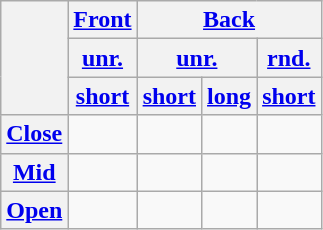<table class="wikitable" style="text-align:center">
<tr>
<th colspan=1 rowspan=3></th>
<th><a href='#'>Front</a></th>
<th colspan="3"><a href='#'>Back</a></th>
</tr>
<tr class=small>
<th><a href='#'>unr.</a></th>
<th colspan=2><a href='#'>unr.</a></th>
<th><a href='#'>rnd.</a></th>
</tr>
<tr class=small>
<th><a href='#'>short</a></th>
<th><a href='#'>short</a></th>
<th><a href='#'>long</a></th>
<th><a href='#'>short</a></th>
</tr>
<tr>
<th><a href='#'>Close</a></th>
<td></td>
<td></td>
<td></td>
<td></td>
</tr>
<tr>
<th><a href='#'>Mid</a></th>
<td></td>
<td></td>
<td></td>
<td></td>
</tr>
<tr>
<th><a href='#'>Open</a></th>
<td></td>
<td></td>
<td></td>
<td></td>
</tr>
</table>
